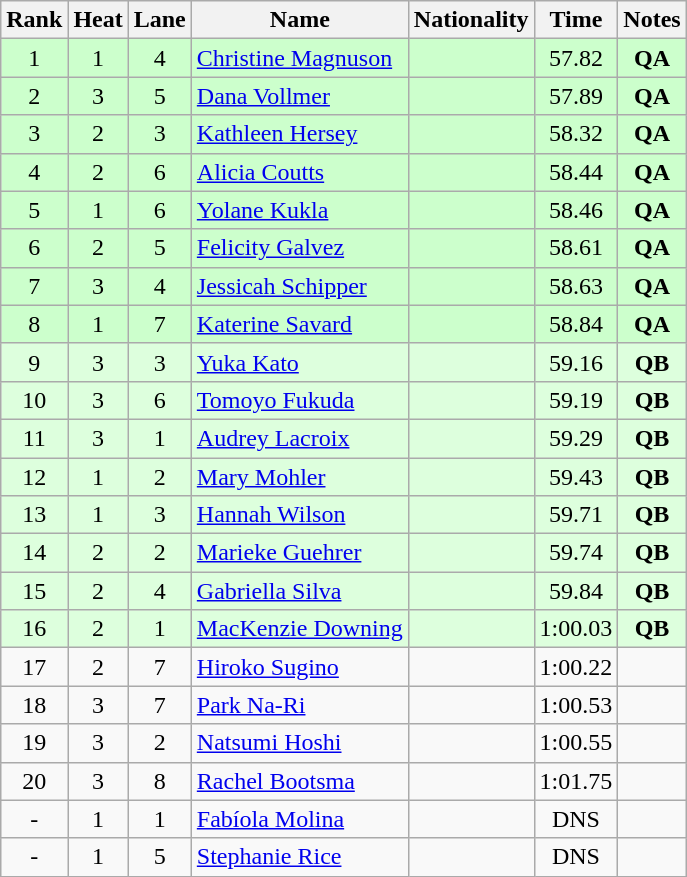<table class="wikitable sortable" style="text-align:center">
<tr>
<th>Rank</th>
<th>Heat</th>
<th>Lane</th>
<th>Name</th>
<th>Nationality</th>
<th>Time</th>
<th>Notes</th>
</tr>
<tr bgcolor=ccffcc>
<td>1</td>
<td>1</td>
<td>4</td>
<td align=left><a href='#'>Christine Magnuson</a></td>
<td align=left></td>
<td>57.82</td>
<td><strong>QA</strong></td>
</tr>
<tr bgcolor=ccffcc>
<td>2</td>
<td>3</td>
<td>5</td>
<td align=left><a href='#'>Dana Vollmer</a></td>
<td align=left></td>
<td>57.89</td>
<td><strong>QA</strong></td>
</tr>
<tr bgcolor=ccffcc>
<td>3</td>
<td>2</td>
<td>3</td>
<td align=left><a href='#'>Kathleen Hersey</a></td>
<td align=left></td>
<td>58.32</td>
<td><strong>QA</strong></td>
</tr>
<tr bgcolor=ccffcc>
<td>4</td>
<td>2</td>
<td>6</td>
<td align=left><a href='#'>Alicia Coutts</a></td>
<td align=left></td>
<td>58.44</td>
<td><strong>QA</strong></td>
</tr>
<tr bgcolor=ccffcc>
<td>5</td>
<td>1</td>
<td>6</td>
<td align=left><a href='#'>Yolane Kukla</a></td>
<td align=left></td>
<td>58.46</td>
<td><strong>QA</strong></td>
</tr>
<tr bgcolor=ccffcc>
<td>6</td>
<td>2</td>
<td>5</td>
<td align=left><a href='#'>Felicity Galvez</a></td>
<td align=left></td>
<td>58.61</td>
<td><strong>QA</strong></td>
</tr>
<tr bgcolor=ccffcc>
<td>7</td>
<td>3</td>
<td>4</td>
<td align=left><a href='#'>Jessicah Schipper</a></td>
<td align=left></td>
<td>58.63</td>
<td><strong>QA</strong></td>
</tr>
<tr bgcolor=ccffcc>
<td>8</td>
<td>1</td>
<td>7</td>
<td align=left><a href='#'>Katerine Savard</a></td>
<td align=left></td>
<td>58.84</td>
<td><strong>QA</strong></td>
</tr>
<tr bgcolor=ddffdd>
<td>9</td>
<td>3</td>
<td>3</td>
<td align=left><a href='#'>Yuka Kato</a></td>
<td align=left></td>
<td>59.16</td>
<td><strong>QB</strong></td>
</tr>
<tr bgcolor=ddffdd>
<td>10</td>
<td>3</td>
<td>6</td>
<td align=left><a href='#'>Tomoyo Fukuda</a></td>
<td align=left></td>
<td>59.19</td>
<td><strong>QB</strong></td>
</tr>
<tr bgcolor=ddffdd>
<td>11</td>
<td>3</td>
<td>1</td>
<td align=left><a href='#'>Audrey Lacroix</a></td>
<td align=left></td>
<td>59.29</td>
<td><strong>QB</strong></td>
</tr>
<tr bgcolor=ddffdd>
<td>12</td>
<td>1</td>
<td>2</td>
<td align=left><a href='#'>Mary Mohler</a></td>
<td align=left></td>
<td>59.43</td>
<td><strong>QB</strong></td>
</tr>
<tr bgcolor=ddffdd>
<td>13</td>
<td>1</td>
<td>3</td>
<td align=left><a href='#'>Hannah Wilson</a></td>
<td align=left></td>
<td>59.71</td>
<td><strong>QB</strong></td>
</tr>
<tr bgcolor=ddffdd>
<td>14</td>
<td>2</td>
<td>2</td>
<td align=left><a href='#'>Marieke Guehrer</a></td>
<td align=left></td>
<td>59.74</td>
<td><strong>QB</strong></td>
</tr>
<tr bgcolor=ddffdd>
<td>15</td>
<td>2</td>
<td>4</td>
<td align=left><a href='#'>Gabriella Silva</a></td>
<td align=left></td>
<td>59.84</td>
<td><strong>QB</strong></td>
</tr>
<tr bgcolor=ddffdd>
<td>16</td>
<td>2</td>
<td>1</td>
<td align=left><a href='#'>MacKenzie Downing</a></td>
<td align=left></td>
<td>1:00.03</td>
<td><strong>QB</strong></td>
</tr>
<tr>
<td>17</td>
<td>2</td>
<td>7</td>
<td align=left><a href='#'>Hiroko Sugino</a></td>
<td align=left></td>
<td>1:00.22</td>
<td></td>
</tr>
<tr>
<td>18</td>
<td>3</td>
<td>7</td>
<td align=left><a href='#'>Park Na-Ri</a></td>
<td align=left></td>
<td>1:00.53</td>
<td></td>
</tr>
<tr>
<td>19</td>
<td>3</td>
<td>2</td>
<td align=left><a href='#'>Natsumi Hoshi</a></td>
<td align=left></td>
<td>1:00.55</td>
<td></td>
</tr>
<tr>
<td>20</td>
<td>3</td>
<td>8</td>
<td align=left><a href='#'>Rachel Bootsma</a></td>
<td align=left></td>
<td>1:01.75</td>
<td></td>
</tr>
<tr>
<td>-</td>
<td>1</td>
<td>1</td>
<td align=left><a href='#'>Fabíola Molina</a></td>
<td align=left></td>
<td>DNS</td>
<td></td>
</tr>
<tr>
<td>-</td>
<td>1</td>
<td>5</td>
<td align=left><a href='#'>Stephanie Rice</a></td>
<td align=left></td>
<td>DNS</td>
<td></td>
</tr>
</table>
